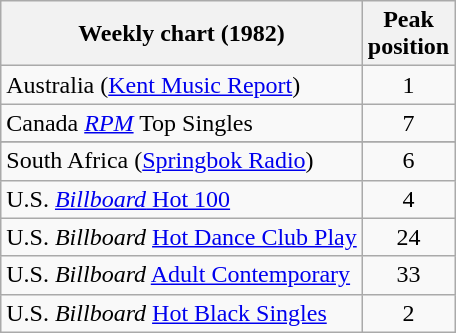<table class="wikitable sortable">
<tr>
<th>Weekly chart (1982)</th>
<th>Peak<br>position</th>
</tr>
<tr>
<td>Australia (<a href='#'>Kent Music Report</a>)</td>
<td style="text-align:center;">1</td>
</tr>
<tr>
<td>Canada <a href='#'><em>RPM</em></a> Top Singles</td>
<td align="center">7</td>
</tr>
<tr>
</tr>
<tr>
<td>South Africa (<a href='#'>Springbok Radio</a>)</td>
<td align="center">6</td>
</tr>
<tr>
<td>U.S. <a href='#'><em>Billboard</em> Hot 100</a></td>
<td align="center">4</td>
</tr>
<tr>
<td>U.S. <em>Billboard</em> <a href='#'>Hot Dance Club Play</a></td>
<td align="center">24</td>
</tr>
<tr>
<td>U.S. <em>Billboard</em> <a href='#'>Adult Contemporary</a></td>
<td align="center">33</td>
</tr>
<tr>
<td>U.S. <em>Billboard</em> <a href='#'>Hot Black Singles</a></td>
<td align="center">2</td>
</tr>
</table>
